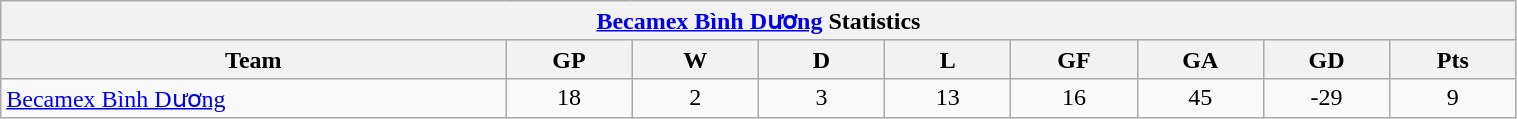<table width=80% class="wikitable" style="text-align:center;">
<tr>
<th colspan=9><a href='#'>Becamex Bình Dương</a> Statistics</th>
</tr>
<tr>
<th width=20%>Team</th>
<th width=5%>GP</th>
<th width=5%>W</th>
<th width=5%>D</th>
<th width=5%>L</th>
<th width=5%>GF</th>
<th width=5%>GA</th>
<th width=5%>GD</th>
<th width=5%>Pts</th>
</tr>
<tr>
<td style="text-align:left;"> <a href='#'>Becamex Bình Dương</a></td>
<td>18</td>
<td>2</td>
<td>3</td>
<td>13</td>
<td>16</td>
<td>45</td>
<td>-29</td>
<td>9</td>
</tr>
</table>
